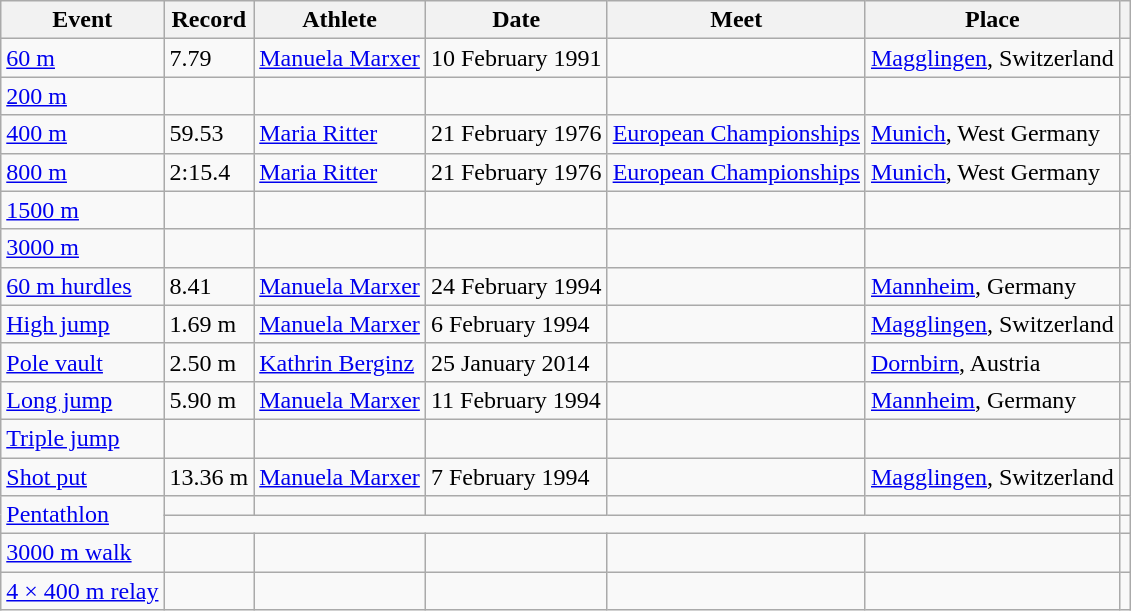<table class="wikitable">
<tr>
<th>Event</th>
<th>Record</th>
<th>Athlete</th>
<th>Date</th>
<th>Meet</th>
<th>Place</th>
<th></th>
</tr>
<tr>
<td><a href='#'>60 m</a></td>
<td>7.79</td>
<td><a href='#'>Manuela Marxer</a></td>
<td>10 February 1991</td>
<td></td>
<td><a href='#'>Magglingen</a>, Switzerland</td>
<td></td>
</tr>
<tr>
<td><a href='#'>200 m</a></td>
<td></td>
<td></td>
<td></td>
<td></td>
<td></td>
<td></td>
</tr>
<tr>
<td><a href='#'>400 m</a></td>
<td>59.53</td>
<td><a href='#'>Maria Ritter</a></td>
<td>21 February 1976</td>
<td><a href='#'>European Championships</a></td>
<td><a href='#'>Munich</a>, West Germany</td>
<td></td>
</tr>
<tr>
<td><a href='#'>800 m</a></td>
<td>2:15.4</td>
<td><a href='#'>Maria Ritter</a></td>
<td>21 February 1976</td>
<td><a href='#'>European Championships</a></td>
<td><a href='#'>Munich</a>, West Germany</td>
<td></td>
</tr>
<tr>
<td><a href='#'>1500 m</a></td>
<td></td>
<td></td>
<td></td>
<td></td>
<td></td>
<td></td>
</tr>
<tr>
<td><a href='#'>3000 m</a></td>
<td></td>
<td></td>
<td></td>
<td></td>
<td></td>
<td></td>
</tr>
<tr>
<td><a href='#'>60 m hurdles</a></td>
<td>8.41</td>
<td><a href='#'>Manuela Marxer</a></td>
<td>24 February 1994</td>
<td></td>
<td><a href='#'>Mannheim</a>, Germany</td>
<td></td>
</tr>
<tr>
<td><a href='#'>High jump</a></td>
<td>1.69 m</td>
<td><a href='#'>Manuela Marxer</a></td>
<td>6 February 1994</td>
<td></td>
<td><a href='#'>Magglingen</a>, Switzerland</td>
<td></td>
</tr>
<tr>
<td><a href='#'>Pole vault</a></td>
<td>2.50 m </td>
<td><a href='#'>Kathrin Berginz</a></td>
<td>25 January 2014</td>
<td></td>
<td><a href='#'>Dornbirn</a>, Austria</td>
<td></td>
</tr>
<tr>
<td><a href='#'>Long jump</a></td>
<td>5.90 m</td>
<td><a href='#'>Manuela Marxer</a></td>
<td>11 February 1994</td>
<td></td>
<td><a href='#'>Mannheim</a>, Germany</td>
<td></td>
</tr>
<tr>
<td><a href='#'>Triple jump</a></td>
<td></td>
<td></td>
<td></td>
<td></td>
<td></td>
<td></td>
</tr>
<tr>
<td><a href='#'>Shot put</a></td>
<td>13.36 m</td>
<td><a href='#'>Manuela Marxer</a></td>
<td>7 February 1994</td>
<td></td>
<td><a href='#'>Magglingen</a>, Switzerland</td>
<td></td>
</tr>
<tr>
<td rowspan=2><a href='#'>Pentathlon</a></td>
<td></td>
<td></td>
<td></td>
<td></td>
<td></td>
<td></td>
</tr>
<tr>
<td colspan=5></td>
<td></td>
</tr>
<tr>
<td><a href='#'>3000 m walk</a></td>
<td></td>
<td></td>
<td></td>
<td></td>
<td></td>
<td></td>
</tr>
<tr>
<td><a href='#'>4 × 400 m relay</a></td>
<td></td>
<td></td>
<td></td>
<td></td>
<td></td>
<td></td>
</tr>
</table>
